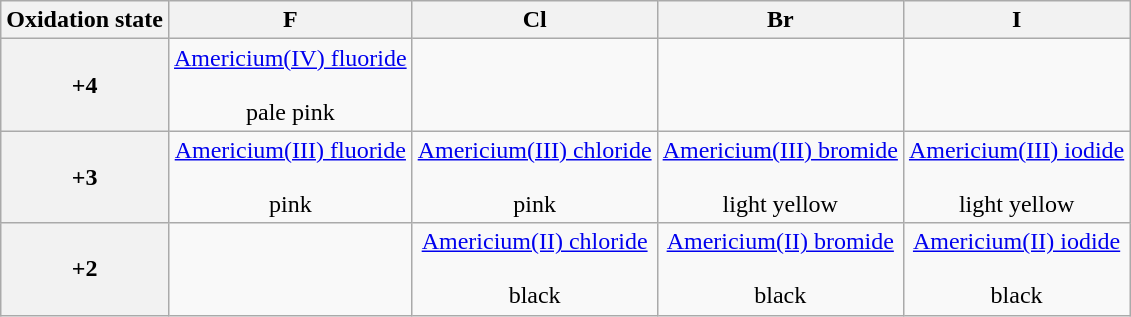<table Class="wikitable" style="text-align:center;">
<tr>
<th>Oxidation state</th>
<th>F</th>
<th>Cl</th>
<th>Br</th>
<th>I</th>
</tr>
<tr>
<th>+4</th>
<td><a href='#'>Americium(IV) fluoride</a><br><br>pale pink</td>
<td></td>
<td></td>
<td></td>
</tr>
<tr>
<th>+3</th>
<td><a href='#'>Americium(III) fluoride</a><br><br>pink</td>
<td><a href='#'>Americium(III) chloride</a><br><br>pink</td>
<td><a href='#'>Americium(III) bromide</a><br><br>light yellow</td>
<td><a href='#'>Americium(III) iodide</a><br><br>light yellow</td>
</tr>
<tr>
<th>+2</th>
<td></td>
<td><a href='#'>Americium(II) chloride</a><br><br>black</td>
<td><a href='#'>Americium(II) bromide</a><br><br>black</td>
<td><a href='#'>Americium(II) iodide</a><br><br>black</td>
</tr>
</table>
